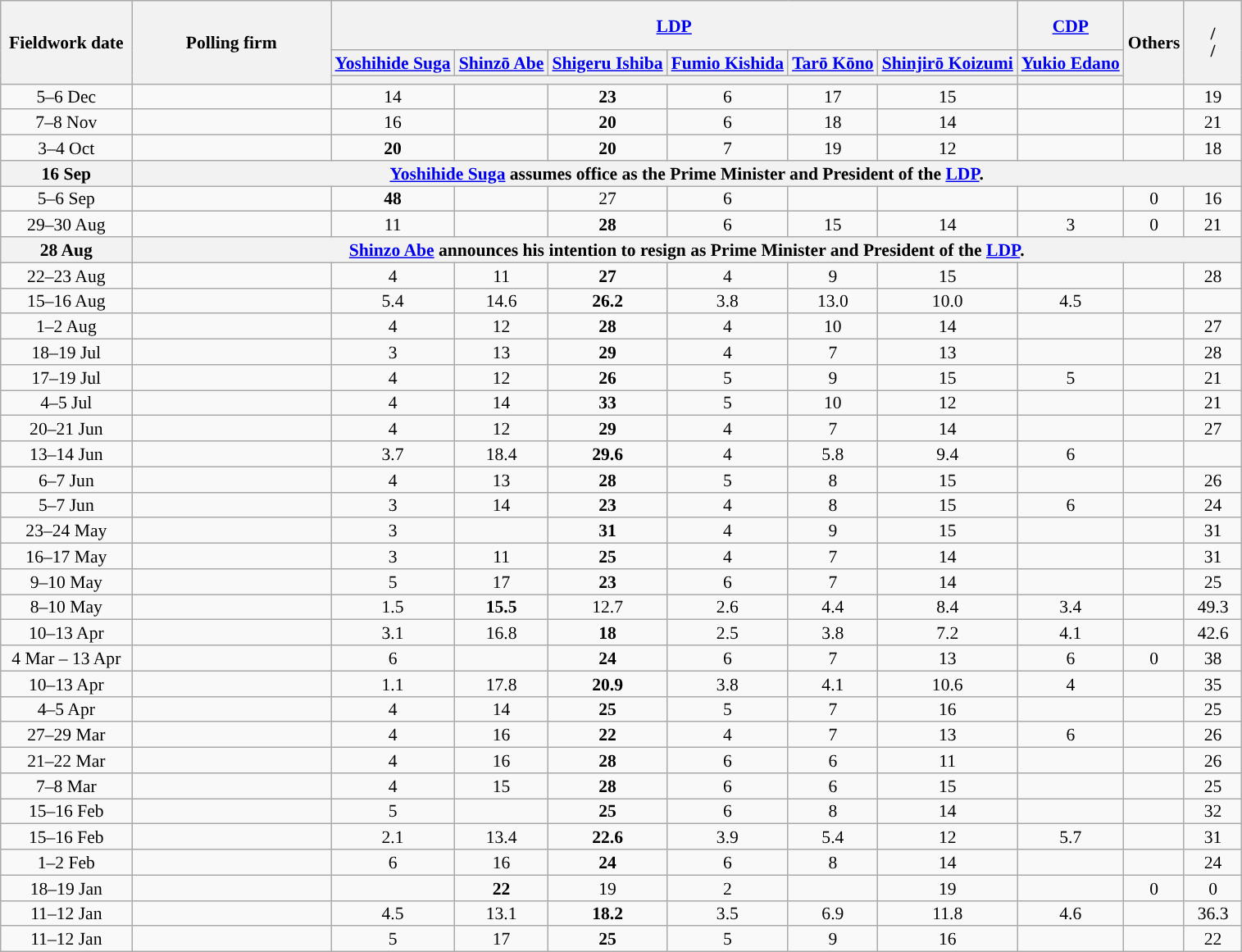<table class="wikitable mw-datatable sortable mw-collapsible mw-collapsed" style="text-align:center;font-size:90%;line-height:14px;">
<tr style="height:40px;">
<th class="unsortable" rowspan="3" width=100px>Fieldwork date</th>
<th class="unsortable" rowspan="3" width=155px>Polling firm</th>
<th colspan="6" class="unsortable"><a href='#'>LDP</a></th>
<th class="unsortable"><a href='#'>CDP</a></th>
<th rowspan="3" class="unsortable" width="40px">Others </th>
<th rowspan="3" class="unsortable" width="40px">/<br>/</th>
</tr>
<tr>
<th class="unsortable" "style=width:40px;"><a href='#'>Yoshihide Suga</a></th>
<th class="unsortable" "style=width:40px;"><a href='#'>Shinzō Abe</a></th>
<th class="unsortable" "style=width:40px;"><a href='#'>Shigeru Ishiba</a></th>
<th class="unsortable" "style=width:40px;"><a href='#'>Fumio Kishida</a></th>
<th class="unsortable" "style=width:40px;"><a href='#'>Tarō Kōno</a></th>
<th class="unsortable" "style=width:40px;"><a href='#'>Shinjirō Koizumi</a></th>
<th class="unsortable" "style=width:40px;"><a href='#'>Yukio Edano</a></th>
</tr>
<tr>
<th colspan="6" style="background: "></th>
<th style="background: "></th>
</tr>
<tr>
<td data-sort-value="2020-12-06">5–6 Dec</td>
<td></td>
<td>14</td>
<td></td>
<td><strong>23</strong></td>
<td>6</td>
<td>17</td>
<td>15</td>
<td></td>
<td></td>
<td>19</td>
</tr>
<tr>
<td data-sort-value="2020-11-08">7–8 Nov</td>
<td></td>
<td>16</td>
<td></td>
<td><strong>20</strong></td>
<td>6</td>
<td>18</td>
<td>14</td>
<td></td>
<td></td>
<td>21</td>
</tr>
<tr>
<td data-sort-value="2020-10-04">3–4 Oct</td>
<td></td>
<td><strong>20</strong></td>
<td></td>
<td><strong>20</strong></td>
<td>7</td>
<td>19</td>
<td>12</td>
<td></td>
<td></td>
<td>18</td>
</tr>
<tr>
<th>16 Sep</th>
<th colspan="10"><a href='#'>Yoshihide Suga</a> assumes office as the Prime Minister and President of the <a href='#'>LDP</a>.</th>
</tr>
<tr>
<td data-sort-value="2020-09-06">5–6 Sep</td>
<td></td>
<td><strong>48</strong></td>
<td></td>
<td>27</td>
<td>6</td>
<td></td>
<td></td>
<td></td>
<td>0</td>
<td>16</td>
</tr>
<tr>
<td data-sort-value="2020-08-30">29–30 Aug</td>
<td></td>
<td>11</td>
<td></td>
<td><strong>28</strong></td>
<td>6</td>
<td>15</td>
<td>14</td>
<td>3</td>
<td>0</td>
<td>21</td>
</tr>
<tr>
<th>28 Aug</th>
<th colspan="10"><a href='#'>Shinzo Abe</a> announces his intention to resign as Prime Minister and President of the <a href='#'>LDP</a>.</th>
</tr>
<tr>
<td data-sort-value="2020-08-23">22–23 Aug</td>
<td></td>
<td>4</td>
<td>11</td>
<td><strong>27</strong></td>
<td>4</td>
<td>9</td>
<td>15</td>
<td></td>
<td></td>
<td>28</td>
</tr>
<tr>
<td>15–16 Aug</td>
<td></td>
<td>5.4</td>
<td>14.6</td>
<td><strong>26.2</strong></td>
<td>3.8</td>
<td>13.0</td>
<td>10.0</td>
<td>4.5</td>
<td></td>
<td></td>
</tr>
<tr>
<td data-sort-value="2020-08-02">1–2 Aug</td>
<td></td>
<td>4</td>
<td>12</td>
<td><strong>28</strong></td>
<td>4</td>
<td>10</td>
<td>14</td>
<td></td>
<td></td>
<td>27</td>
</tr>
<tr>
<td data-sort-value="2020-07-19">18–19 Jul</td>
<td></td>
<td>3</td>
<td>13</td>
<td><strong>29</strong></td>
<td>4</td>
<td>7</td>
<td>13</td>
<td></td>
<td></td>
<td>28</td>
</tr>
<tr>
<td data-sort-value="2020-07-19">17–19 Jul</td>
<td></td>
<td>4</td>
<td>12</td>
<td><strong>26</strong></td>
<td>5</td>
<td>9</td>
<td>15</td>
<td>5</td>
<td></td>
<td>21</td>
</tr>
<tr>
<td data-sort-value="2020-07-05">4–5 Jul</td>
<td></td>
<td>4</td>
<td>14</td>
<td><strong>33</strong></td>
<td>5</td>
<td>10</td>
<td>12</td>
<td></td>
<td></td>
<td>21</td>
</tr>
<tr>
<td data-sort-value="2020-06-21">20–21 Jun</td>
<td></td>
<td>4</td>
<td>12</td>
<td><strong>29</strong></td>
<td>4</td>
<td>7</td>
<td>14</td>
<td></td>
<td></td>
<td>27</td>
</tr>
<tr>
<td data-sort-value="2020-06-14">13–14 Jun</td>
<td></td>
<td>3.7</td>
<td>18.4</td>
<td><strong>29.6</strong></td>
<td>4</td>
<td>5.8</td>
<td>9.4</td>
<td>6</td>
<td></td>
<td></td>
</tr>
<tr>
<td data-sort-value="2020-06-07">6–7 Jun</td>
<td></td>
<td>4</td>
<td>13</td>
<td><strong>28</strong></td>
<td>5</td>
<td>8</td>
<td>15</td>
<td></td>
<td></td>
<td>26</td>
</tr>
<tr>
<td data-sort-value="2020-06-07">5–7 Jun</td>
<td></td>
<td>3</td>
<td>14</td>
<td><strong>23</strong></td>
<td>4</td>
<td>8</td>
<td>15</td>
<td>6</td>
<td></td>
<td>24</td>
</tr>
<tr>
<td data-sort-value="2020-05-24">23–24 May</td>
<td></td>
<td>3</td>
<td></td>
<td><strong>31</strong></td>
<td>4</td>
<td>9</td>
<td>15</td>
<td></td>
<td></td>
<td>31</td>
</tr>
<tr>
<td data-sort-value="2020-05-17">16–17 May</td>
<td></td>
<td>3</td>
<td>11</td>
<td><strong>25</strong></td>
<td>4</td>
<td>7</td>
<td>14</td>
<td></td>
<td></td>
<td>31</td>
</tr>
<tr>
<td data-sort-value="2020-05-10">9–10 May</td>
<td></td>
<td>5</td>
<td>17</td>
<td><strong>23</strong></td>
<td>6</td>
<td>7</td>
<td>14</td>
<td></td>
<td></td>
<td>25</td>
</tr>
<tr>
<td data-sort-value="2020-05-10">8–10 May</td>
<td></td>
<td>1.5</td>
<td><strong>15.5</strong></td>
<td>12.7</td>
<td>2.6</td>
<td>4.4</td>
<td>8.4</td>
<td>3.4</td>
<td></td>
<td>49.3</td>
</tr>
<tr>
<td data-sort-value="2020-04-13">10–13 Apr</td>
<td></td>
<td>3.1</td>
<td>16.8</td>
<td><strong>18</strong></td>
<td>2.5</td>
<td>3.8</td>
<td>7.2</td>
<td>4.1</td>
<td></td>
<td>42.6</td>
</tr>
<tr>
<td data-sort-value="2020-04-13">4 Mar – 13 Apr</td>
<td></td>
<td>6</td>
<td></td>
<td><strong>24</strong></td>
<td>6</td>
<td>7</td>
<td>13</td>
<td>6</td>
<td>0</td>
<td>38</td>
</tr>
<tr>
<td data-sort-value="2020-04-13">10–13 Apr</td>
<td></td>
<td>1.1</td>
<td>17.8</td>
<td><strong>20.9</strong></td>
<td>3.8</td>
<td>4.1</td>
<td>10.6</td>
<td>4</td>
<td></td>
<td>35</td>
</tr>
<tr>
<td data-sort-value="2020-04-05">4–5 Apr</td>
<td></td>
<td>4</td>
<td>14</td>
<td><strong>25</strong></td>
<td>5</td>
<td>7</td>
<td>16</td>
<td></td>
<td></td>
<td>25</td>
</tr>
<tr>
<td data-sort-value="2020-03-29">27–29 Mar</td>
<td></td>
<td>4</td>
<td>16</td>
<td><strong>22</strong></td>
<td>4</td>
<td>7</td>
<td>13</td>
<td>6</td>
<td></td>
<td>26</td>
</tr>
<tr>
<td data-sort-value="2020-03-22">21–22 Mar</td>
<td></td>
<td>4</td>
<td>16</td>
<td><strong>28</strong></td>
<td>6</td>
<td>6</td>
<td>11</td>
<td></td>
<td></td>
<td>26</td>
</tr>
<tr>
<td data-sort-value="2020-03-08">7–8 Mar</td>
<td></td>
<td>4</td>
<td>15</td>
<td><strong>28</strong></td>
<td>6</td>
<td>6</td>
<td>15</td>
<td></td>
<td></td>
<td>25</td>
</tr>
<tr>
<td data-sort-value="2020-02-16">15–16 Feb</td>
<td></td>
<td>5</td>
<td></td>
<td><strong>25</strong></td>
<td>6</td>
<td>8</td>
<td>14</td>
<td></td>
<td></td>
<td>32</td>
</tr>
<tr>
<td data-sort-value="2020-02-16">15–16 Feb</td>
<td></td>
<td>2.1</td>
<td>13.4</td>
<td><strong>22.6</strong></td>
<td>3.9</td>
<td>5.4</td>
<td>12</td>
<td>5.7</td>
<td></td>
<td>31</td>
</tr>
<tr>
<td data-sort-value="2020-02-02">1–2 Feb</td>
<td></td>
<td>6</td>
<td>16</td>
<td><strong>24</strong></td>
<td>6</td>
<td>8</td>
<td>14</td>
<td></td>
<td></td>
<td>24</td>
</tr>
<tr>
<td data-sort-value="2020-01-19">18–19 Jan</td>
<td></td>
<td></td>
<td><strong>22</strong></td>
<td>19</td>
<td>2</td>
<td></td>
<td>19</td>
<td></td>
<td>0</td>
<td>0</td>
</tr>
<tr>
<td data-sort-value="2020-01-12">11–12 Jan</td>
<td></td>
<td>4.5</td>
<td>13.1</td>
<td><strong>18.2</strong></td>
<td>3.5</td>
<td>6.9</td>
<td>11.8</td>
<td>4.6</td>
<td></td>
<td>36.3</td>
</tr>
<tr>
<td data-sort-value="2020-01-12">11–12 Jan</td>
<td></td>
<td>5</td>
<td>17</td>
<td><strong>25</strong></td>
<td>5</td>
<td>9</td>
<td>16</td>
<td></td>
<td></td>
<td>22</td>
</tr>
</table>
